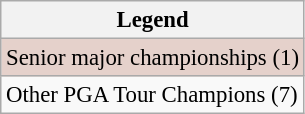<table class="wikitable" style="font-size:95%;">
<tr>
<th>Legend</th>
</tr>
<tr style="background:#e5d1cb;">
<td>Senior major championships (1)</td>
</tr>
<tr>
<td>Other PGA Tour Champions (7)</td>
</tr>
</table>
